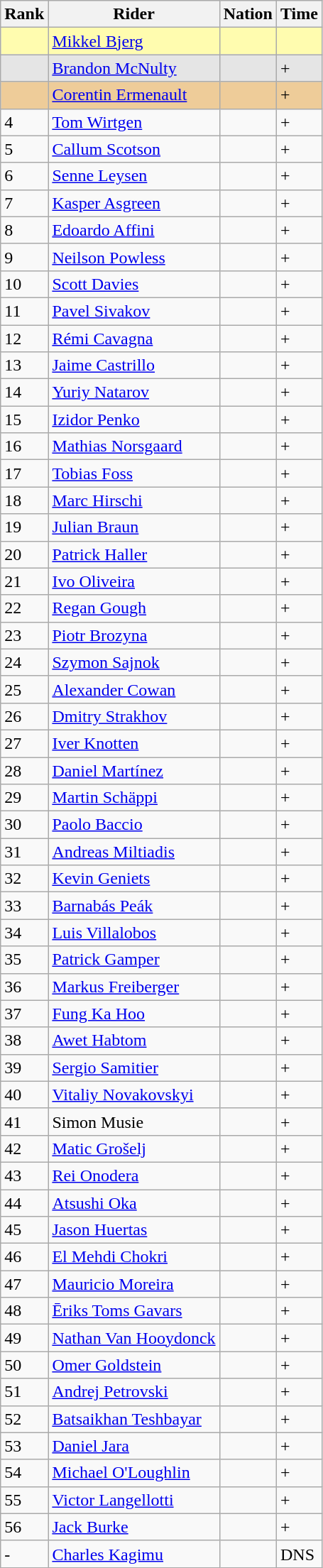<table class="wikitable sortable">
<tr>
<th>Rank</th>
<th>Rider</th>
<th>Nation</th>
<th>Time</th>
</tr>
<tr bgcolor=fffcaf>
<td></td>
<td><a href='#'>Mikkel Bjerg</a></td>
<td></td>
<td></td>
</tr>
<tr bgcolor=e5e5e5>
<td></td>
<td><a href='#'>Brandon McNulty</a></td>
<td></td>
<td>+ </td>
</tr>
<tr bgcolor=eecc99>
<td></td>
<td><a href='#'>Corentin Ermenault</a></td>
<td></td>
<td>+ </td>
</tr>
<tr>
<td>4</td>
<td><a href='#'>Tom Wirtgen</a></td>
<td></td>
<td>+ </td>
</tr>
<tr>
<td>5</td>
<td><a href='#'>Callum Scotson</a></td>
<td></td>
<td>+ </td>
</tr>
<tr>
<td>6</td>
<td><a href='#'>Senne Leysen</a></td>
<td></td>
<td>+ </td>
</tr>
<tr>
<td>7</td>
<td><a href='#'>Kasper Asgreen</a></td>
<td></td>
<td>+ </td>
</tr>
<tr>
<td>8</td>
<td><a href='#'>Edoardo Affini</a></td>
<td></td>
<td>+ </td>
</tr>
<tr>
<td>9</td>
<td><a href='#'>Neilson Powless</a></td>
<td></td>
<td>+ </td>
</tr>
<tr>
<td>10</td>
<td><a href='#'>Scott Davies</a></td>
<td></td>
<td>+ </td>
</tr>
<tr>
<td>11</td>
<td><a href='#'>Pavel Sivakov</a></td>
<td></td>
<td>+ </td>
</tr>
<tr>
<td>12</td>
<td><a href='#'>Rémi Cavagna</a></td>
<td></td>
<td>+ </td>
</tr>
<tr>
<td>13</td>
<td><a href='#'>Jaime Castrillo</a></td>
<td></td>
<td>+ </td>
</tr>
<tr>
<td>14</td>
<td><a href='#'>Yuriy Natarov</a></td>
<td></td>
<td>+ </td>
</tr>
<tr>
<td>15</td>
<td><a href='#'>Izidor Penko</a></td>
<td></td>
<td>+ </td>
</tr>
<tr>
<td>16</td>
<td><a href='#'>Mathias Norsgaard</a></td>
<td></td>
<td>+ </td>
</tr>
<tr>
<td>17</td>
<td><a href='#'>Tobias Foss</a></td>
<td></td>
<td>+ </td>
</tr>
<tr>
<td>18</td>
<td><a href='#'>Marc Hirschi</a></td>
<td></td>
<td>+ </td>
</tr>
<tr>
<td>19</td>
<td><a href='#'>Julian Braun</a></td>
<td></td>
<td>+ </td>
</tr>
<tr>
<td>20</td>
<td><a href='#'>Patrick Haller</a></td>
<td></td>
<td>+ </td>
</tr>
<tr>
<td>21</td>
<td><a href='#'>Ivo Oliveira</a></td>
<td></td>
<td>+ </td>
</tr>
<tr>
<td>22</td>
<td><a href='#'>Regan Gough</a></td>
<td></td>
<td>+ </td>
</tr>
<tr>
<td>23</td>
<td><a href='#'>Piotr Brozyna</a></td>
<td></td>
<td>+ </td>
</tr>
<tr>
<td>24</td>
<td><a href='#'>Szymon Sajnok</a></td>
<td></td>
<td>+ </td>
</tr>
<tr>
<td>25</td>
<td><a href='#'>Alexander Cowan</a></td>
<td></td>
<td>+ </td>
</tr>
<tr>
<td>26</td>
<td><a href='#'>Dmitry Strakhov</a></td>
<td></td>
<td>+ </td>
</tr>
<tr>
<td>27</td>
<td><a href='#'>Iver Knotten</a></td>
<td></td>
<td>+ </td>
</tr>
<tr>
<td>28</td>
<td><a href='#'>Daniel Martínez</a></td>
<td></td>
<td>+ </td>
</tr>
<tr>
<td>29</td>
<td><a href='#'>Martin Schäppi</a></td>
<td></td>
<td>+ </td>
</tr>
<tr>
<td>30</td>
<td><a href='#'>Paolo  Baccio</a></td>
<td></td>
<td>+ </td>
</tr>
<tr>
<td>31</td>
<td><a href='#'>Andreas Miltiadis</a></td>
<td></td>
<td>+ </td>
</tr>
<tr>
<td>32</td>
<td><a href='#'>Kevin Geniets</a></td>
<td></td>
<td>+ </td>
</tr>
<tr>
<td>33</td>
<td><a href='#'>Barnabás Peák</a></td>
<td></td>
<td>+ </td>
</tr>
<tr>
<td>34</td>
<td><a href='#'>Luis Villalobos</a></td>
<td></td>
<td>+ </td>
</tr>
<tr>
<td>35</td>
<td><a href='#'>Patrick Gamper</a></td>
<td></td>
<td>+ </td>
</tr>
<tr>
<td>36</td>
<td><a href='#'>Markus Freiberger</a></td>
<td></td>
<td>+ </td>
</tr>
<tr>
<td>37</td>
<td><a href='#'>Fung Ka Hoo</a></td>
<td></td>
<td>+ </td>
</tr>
<tr>
<td>38</td>
<td><a href='#'>Awet Habtom</a></td>
<td></td>
<td>+ </td>
</tr>
<tr>
<td>39</td>
<td><a href='#'>Sergio Samitier</a></td>
<td></td>
<td>+ </td>
</tr>
<tr>
<td>40</td>
<td><a href='#'>Vitaliy Novakovskyi</a></td>
<td></td>
<td>+ </td>
</tr>
<tr>
<td>41</td>
<td>Simon Musie</td>
<td></td>
<td>+ </td>
</tr>
<tr>
<td>42</td>
<td><a href='#'>Matic Grošelj</a></td>
<td></td>
<td>+ </td>
</tr>
<tr>
<td>43</td>
<td><a href='#'>Rei Onodera</a></td>
<td></td>
<td>+ </td>
</tr>
<tr>
<td>44</td>
<td><a href='#'>Atsushi Oka</a></td>
<td></td>
<td>+ </td>
</tr>
<tr>
<td>45</td>
<td><a href='#'>Jason Huertas</a></td>
<td></td>
<td>+ </td>
</tr>
<tr>
<td>46</td>
<td><a href='#'>El Mehdi Chokri</a></td>
<td></td>
<td>+ </td>
</tr>
<tr>
<td>47</td>
<td><a href='#'>Mauricio Moreira</a></td>
<td></td>
<td>+ </td>
</tr>
<tr>
<td>48</td>
<td><a href='#'>Ēriks Toms Gavars</a></td>
<td></td>
<td>+ </td>
</tr>
<tr>
<td>49</td>
<td><a href='#'>Nathan Van Hooydonck</a></td>
<td></td>
<td>+ </td>
</tr>
<tr>
<td>50</td>
<td><a href='#'>Omer Goldstein</a></td>
<td></td>
<td>+ </td>
</tr>
<tr>
<td>51</td>
<td><a href='#'>Andrej Petrovski</a></td>
<td></td>
<td>+ </td>
</tr>
<tr>
<td>52</td>
<td><a href='#'>Batsaikhan Teshbayar</a></td>
<td></td>
<td>+ </td>
</tr>
<tr>
<td>53</td>
<td><a href='#'>Daniel Jara</a></td>
<td></td>
<td>+ </td>
</tr>
<tr>
<td>54</td>
<td><a href='#'>Michael O'Loughlin</a></td>
<td></td>
<td>+ </td>
</tr>
<tr>
<td>55</td>
<td><a href='#'>Victor Langellotti</a></td>
<td></td>
<td>+ </td>
</tr>
<tr>
<td>56</td>
<td><a href='#'>Jack Burke</a></td>
<td></td>
<td>+ </td>
</tr>
<tr>
<td>-</td>
<td><a href='#'>Charles Kagimu</a></td>
<td></td>
<td>DNS</td>
</tr>
</table>
